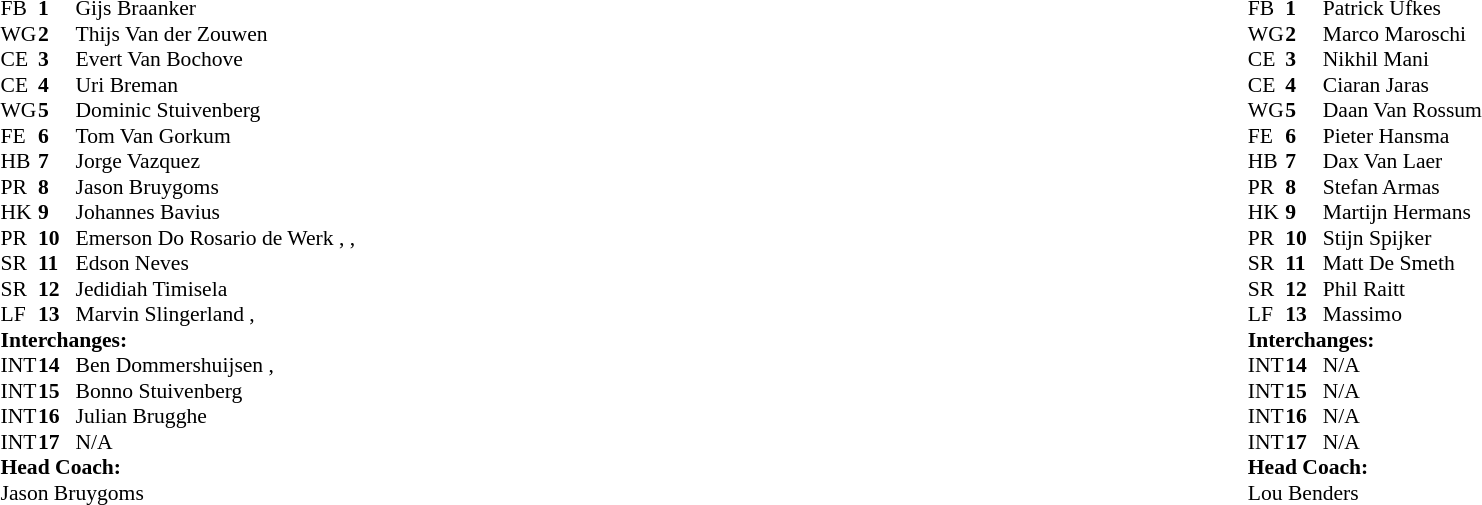<table style="width:100%">
<tr>
<td style="vertical-align:top;width:40%"><br><table style="font-size:90%" cellspacing="0" cellpadding="0">
<tr>
<th width=25></th>
<th width=25></th>
</tr>
<tr>
<td>FB</td>
<td><strong>1</strong></td>
<td> Gijs Braanker</td>
</tr>
<tr>
<td>WG</td>
<td><strong>2</strong></td>
<td> Thijs Van der Zouwen </td>
</tr>
<tr>
<td>CE</td>
<td><strong>3</strong></td>
<td> Evert Van Bochove</td>
</tr>
<tr>
<td>CE</td>
<td><strong>4</strong></td>
<td> Uri Breman</td>
</tr>
<tr>
<td>WG</td>
<td><strong>5</strong></td>
<td> Dominic Stuivenberg </td>
</tr>
<tr>
<td>FE</td>
<td><strong>6</strong></td>
<td> Tom Van Gorkum</td>
</tr>
<tr>
<td>HB</td>
<td><strong>7</strong></td>
<td> Jorge Vazquez</td>
</tr>
<tr>
<td>PR</td>
<td><strong>8</strong></td>
<td> Jason Bruygoms</td>
</tr>
<tr>
<td>HK</td>
<td><strong>9</strong></td>
<td> Johannes Bavius</td>
</tr>
<tr>
<td>PR</td>
<td><strong>10</strong></td>
<td> Emerson Do Rosario de Werk , , </td>
</tr>
<tr>
<td>SR</td>
<td><strong>11</strong></td>
<td> Edson Neves </td>
</tr>
<tr>
<td>SR</td>
<td><strong>12</strong></td>
<td> Jedidiah Timisela</td>
</tr>
<tr>
<td>LF</td>
<td><strong>13</strong></td>
<td> Marvin Slingerland , </td>
</tr>
<tr>
<td colspan="3"><strong>Interchanges:</strong></td>
</tr>
<tr>
<td>INT</td>
<td><strong>14</strong></td>
<td> Ben Dommershuijsen , </td>
</tr>
<tr>
<td>INT</td>
<td><strong>15</strong></td>
<td> Bonno Stuivenberg</td>
</tr>
<tr>
<td>INT</td>
<td><strong>16</strong></td>
<td> Julian Brugghe</td>
</tr>
<tr>
<td>INT</td>
<td><strong>17</strong></td>
<td> N/A</td>
</tr>
<tr>
<td colspan=3><strong>Head Coach:</strong></td>
</tr>
<tr>
<td colspan=4> Jason Bruygoms</td>
</tr>
</table>
</td>
<td style="vertical-align:top; width:50%"><br><table cellspacing="0" cellpadding="0" style="font-size:90%; margin:auto">
<tr>
<th width=25></th>
<th width=25></th>
</tr>
<tr>
<td>FB</td>
<td><strong>1</strong></td>
<td> Patrick Ufkes </td>
</tr>
<tr>
<td>WG</td>
<td><strong>2</strong></td>
<td> Marco Maroschi</td>
</tr>
<tr>
<td>CE</td>
<td><strong>3</strong></td>
<td> Nikhil Mani</td>
</tr>
<tr>
<td>CE</td>
<td><strong>4</strong></td>
<td> Ciaran Jaras </td>
</tr>
<tr>
<td>WG</td>
<td><strong>5</strong></td>
<td> Daan Van Rossum </td>
</tr>
<tr>
<td>FE</td>
<td><strong>6</strong></td>
<td> Pieter Hansma</td>
</tr>
<tr>
<td>HB</td>
<td><strong>7</strong></td>
<td> Dax Van Laer </td>
</tr>
<tr>
<td>PR</td>
<td><strong>8</strong></td>
<td> Stefan Armas</td>
</tr>
<tr>
<td>HK</td>
<td><strong>9</strong></td>
<td> Martijn Hermans</td>
</tr>
<tr>
<td>PR</td>
<td><strong>10</strong></td>
<td> Stijn Spijker</td>
</tr>
<tr>
<td>SR</td>
<td><strong>11</strong></td>
<td> Matt De Smeth</td>
</tr>
<tr>
<td>SR</td>
<td><strong>12</strong></td>
<td> Phil Raitt</td>
</tr>
<tr>
<td>LF</td>
<td><strong>13</strong></td>
<td> Massimo</td>
</tr>
<tr>
<td colspan="3"><strong>Interchanges:</strong></td>
</tr>
<tr>
<td>INT</td>
<td><strong>14</strong></td>
<td> N/A</td>
</tr>
<tr>
<td>INT</td>
<td><strong>15</strong></td>
<td> N/A</td>
</tr>
<tr>
<td>INT</td>
<td><strong>16</strong></td>
<td> N/A</td>
</tr>
<tr>
<td>INT</td>
<td><strong>17</strong></td>
<td> N/A</td>
</tr>
<tr>
<td colspan=3><strong>Head Coach:</strong></td>
</tr>
<tr>
<td colspan=4> Lou Benders</td>
</tr>
</table>
</td>
</tr>
</table>
